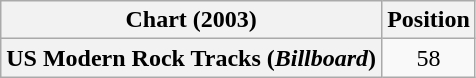<table class="wikitable plainrowheaders" style="text-align:center">
<tr>
<th scope="col">Chart (2003)</th>
<th scope="col">Position</th>
</tr>
<tr>
<th scope="row">US Modern Rock Tracks (<em>Billboard</em>)</th>
<td>58</td>
</tr>
</table>
